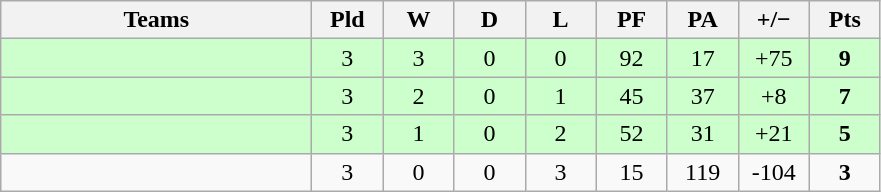<table class="wikitable" style="text-align: center;">
<tr>
<th style="width:200px;">Teams</th>
<th width="40">Pld</th>
<th width="40">W</th>
<th width="40">D</th>
<th width="40">L</th>
<th width="40">PF</th>
<th width="40">PA</th>
<th width="40">+/−</th>
<th width="40">Pts</th>
</tr>
<tr bgcolor=ccffcc>
<td align=left></td>
<td>3</td>
<td>3</td>
<td>0</td>
<td>0</td>
<td>92</td>
<td>17</td>
<td>+75</td>
<td><strong>9</strong></td>
</tr>
<tr bgcolor=ccffcc>
<td align=left></td>
<td>3</td>
<td>2</td>
<td>0</td>
<td>1</td>
<td>45</td>
<td>37</td>
<td>+8</td>
<td><strong>7</strong></td>
</tr>
<tr bgcolor=ccffcc>
<td align=left></td>
<td>3</td>
<td>1</td>
<td>0</td>
<td>2</td>
<td>52</td>
<td>31</td>
<td>+21</td>
<td><strong>5</strong></td>
</tr>
<tr>
<td align=left></td>
<td>3</td>
<td>0</td>
<td>0</td>
<td>3</td>
<td>15</td>
<td>119</td>
<td>-104</td>
<td><strong>3</strong></td>
</tr>
</table>
